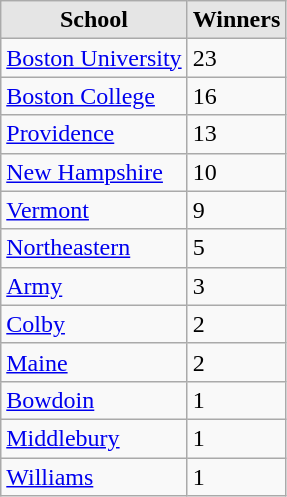<table class="wikitable">
<tr>
<th style="background:#e5e5e5;">School</th>
<th style="background:#e5e5e5;">Winners</th>
</tr>
<tr>
<td><a href='#'>Boston University</a></td>
<td>23</td>
</tr>
<tr>
<td><a href='#'>Boston College</a></td>
<td>16</td>
</tr>
<tr>
<td><a href='#'>Providence</a></td>
<td>13</td>
</tr>
<tr>
<td><a href='#'>New Hampshire</a></td>
<td>10</td>
</tr>
<tr>
<td><a href='#'>Vermont</a></td>
<td>9</td>
</tr>
<tr>
<td><a href='#'>Northeastern</a></td>
<td>5</td>
</tr>
<tr>
<td><a href='#'>Army</a></td>
<td>3</td>
</tr>
<tr>
<td><a href='#'>Colby</a></td>
<td>2</td>
</tr>
<tr>
<td><a href='#'>Maine</a></td>
<td>2</td>
</tr>
<tr>
<td><a href='#'>Bowdoin</a></td>
<td>1</td>
</tr>
<tr>
<td><a href='#'>Middlebury</a></td>
<td>1</td>
</tr>
<tr>
<td><a href='#'>Williams</a></td>
<td>1</td>
</tr>
</table>
